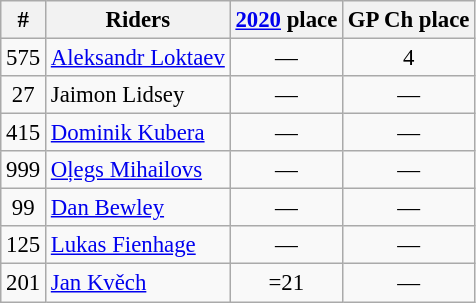<table class="wikitable" style="text-align: center; font-size: 95%">
<tr>
<th>#</th>
<th>Riders</th>
<th><a href='#'>2020</a> place</th>
<th>GP Ch place</th>
</tr>
<tr>
<td>575</td>
<td align=left> <a href='#'>Aleksandr Loktaev</a></td>
<td>—</td>
<td>4</td>
</tr>
<tr>
<td>27</td>
<td align=left> Jaimon Lidsey</td>
<td>—</td>
<td>—</td>
</tr>
<tr>
<td>415</td>
<td align=left> <a href='#'>Dominik Kubera</a></td>
<td>—</td>
<td>—</td>
</tr>
<tr>
<td>999</td>
<td align=left> <a href='#'>Oļegs Mihailovs</a></td>
<td>—</td>
<td>—</td>
</tr>
<tr>
<td>99</td>
<td align=left> <a href='#'>Dan Bewley</a></td>
<td>—</td>
<td>—</td>
</tr>
<tr>
<td>125</td>
<td align=left> <a href='#'>Lukas Fienhage</a></td>
<td>—</td>
<td>—</td>
</tr>
<tr>
<td>201</td>
<td align=left> <a href='#'>Jan Kvěch</a></td>
<td>=21</td>
<td>—</td>
</tr>
</table>
